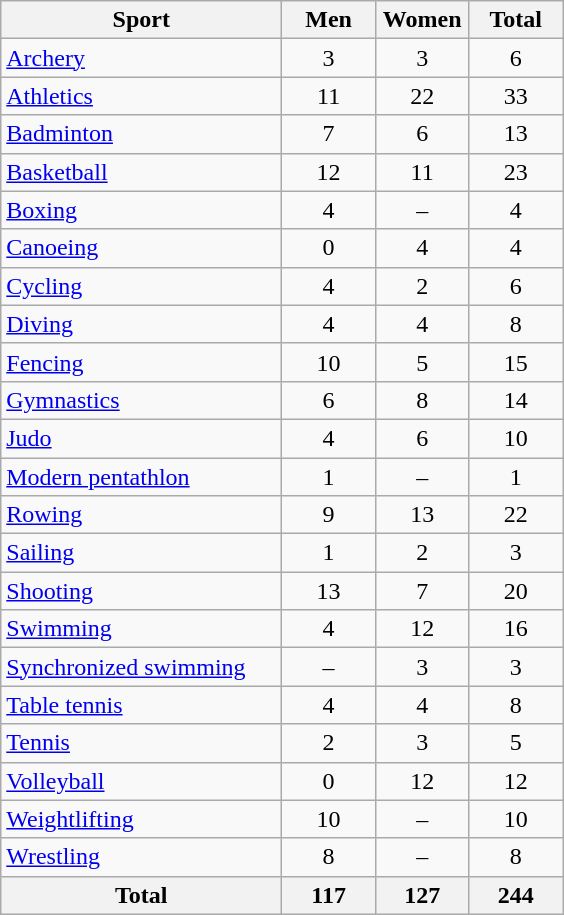<table class="wikitable sortable" style="text-align:center;">
<tr>
<th width=180>Sport</th>
<th width=55>Men</th>
<th width=55>Women</th>
<th width=55>Total</th>
</tr>
<tr>
<td align=left><a href='#'>Archery</a></td>
<td>3</td>
<td>3</td>
<td>6</td>
</tr>
<tr>
<td align=left><a href='#'>Athletics</a></td>
<td>11</td>
<td>22</td>
<td>33</td>
</tr>
<tr>
<td align=left><a href='#'>Badminton</a></td>
<td>7</td>
<td>6</td>
<td>13</td>
</tr>
<tr>
<td align=left><a href='#'>Basketball</a></td>
<td>12</td>
<td>11</td>
<td>23</td>
</tr>
<tr>
<td align=left><a href='#'>Boxing</a></td>
<td>4</td>
<td>–</td>
<td>4</td>
</tr>
<tr>
<td align=left><a href='#'>Canoeing</a></td>
<td>0</td>
<td>4</td>
<td>4</td>
</tr>
<tr>
<td align=left><a href='#'>Cycling</a></td>
<td>4</td>
<td>2</td>
<td>6</td>
</tr>
<tr>
<td align=left><a href='#'>Diving</a></td>
<td>4</td>
<td>4</td>
<td>8</td>
</tr>
<tr>
<td align=left><a href='#'>Fencing</a></td>
<td>10</td>
<td>5</td>
<td>15</td>
</tr>
<tr>
<td align=left><a href='#'>Gymnastics</a></td>
<td>6</td>
<td>8</td>
<td>14</td>
</tr>
<tr>
<td align=left><a href='#'>Judo</a></td>
<td>4</td>
<td>6</td>
<td>10</td>
</tr>
<tr>
<td align=left><a href='#'>Modern pentathlon</a></td>
<td>1</td>
<td>–</td>
<td>1</td>
</tr>
<tr>
<td align=left><a href='#'>Rowing</a></td>
<td>9</td>
<td>13</td>
<td>22</td>
</tr>
<tr>
<td align=left><a href='#'>Sailing</a></td>
<td>1</td>
<td>2</td>
<td>3</td>
</tr>
<tr>
<td align=left><a href='#'>Shooting</a></td>
<td>13</td>
<td>7</td>
<td>20</td>
</tr>
<tr>
<td align=left><a href='#'>Swimming</a></td>
<td>4</td>
<td>12</td>
<td>16</td>
</tr>
<tr>
<td align=left><a href='#'>Synchronized swimming</a></td>
<td>–</td>
<td>3</td>
<td>3</td>
</tr>
<tr>
<td align=left><a href='#'>Table tennis</a></td>
<td>4</td>
<td>4</td>
<td>8</td>
</tr>
<tr>
<td align=left><a href='#'>Tennis</a></td>
<td>2</td>
<td>3</td>
<td>5</td>
</tr>
<tr>
<td align=left><a href='#'>Volleyball</a></td>
<td>0</td>
<td>12</td>
<td>12</td>
</tr>
<tr>
<td align=left><a href='#'>Weightlifting</a></td>
<td>10</td>
<td>–</td>
<td>10</td>
</tr>
<tr>
<td align=left><a href='#'>Wrestling</a></td>
<td>8</td>
<td>–</td>
<td>8</td>
</tr>
<tr>
<th>Total</th>
<th>117</th>
<th>127</th>
<th>244</th>
</tr>
</table>
